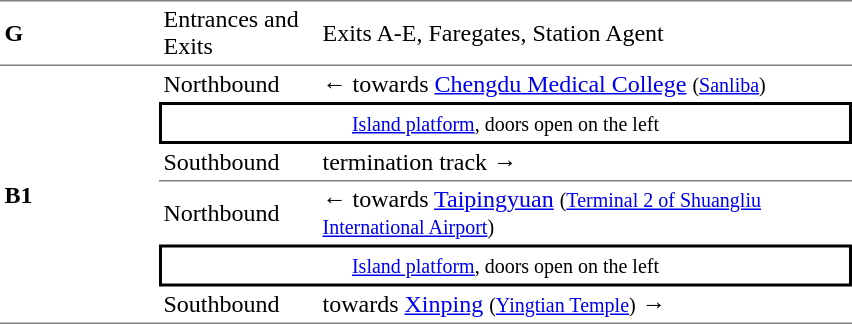<table cellspacing=0 cellpadding=3>
<tr>
<td style="border-top:solid 1px gray;border-bottom:solid 1px gray;" width=100><strong>G</strong></td>
<td style="border-top:solid 1px gray;border-bottom:solid 1px gray;" width=100>Entrances and Exits</td>
<td style="border-top:solid 1px gray;border-bottom:solid 1px gray;" width=350>Exits A-E, Faregates, Station Agent</td>
</tr>
<tr>
<td style="border-bottom:solid 1px gray;" rowspan=6><strong>B1</strong></td>
<td>Northbound</td>
<td>←  towards <a href='#'>Chengdu Medical College</a> <small>(<a href='#'>Sanliba</a>)</small></td>
</tr>
<tr>
<td style="border-right:solid 2px black;border-left:solid 2px black;border-top:solid 2px black;border-bottom:solid 2px black;text-align:center;" colspan=2><small><a href='#'>Island platform</a>, doors open on the left</small></td>
</tr>
<tr>
<td style="border-bottom:solid 1px gray;">Southbound</td>
<td style="border-bottom:solid 1px gray;">  termination track →</td>
</tr>
<tr>
<td>Northbound</td>
<td>←  towards <a href='#'>Taipingyuan</a> <small>(<a href='#'>Terminal 2 of Shuangliu International Airport</a>)</small></td>
</tr>
<tr>
<td style="border-right:solid 2px black;border-left:solid 2px black;border-top:solid 2px black;border-bottom:solid 2px black;text-align:center;" colspan=2><small><a href='#'>Island platform</a>, doors open on the left</small></td>
</tr>
<tr>
<td style="border-bottom:solid 1px gray;">Southbound</td>
<td style="border-bottom:solid 1px gray;">  towards <a href='#'>Xinping</a> <small>(<a href='#'>Yingtian Temple</a>)</small> →</td>
</tr>
</table>
